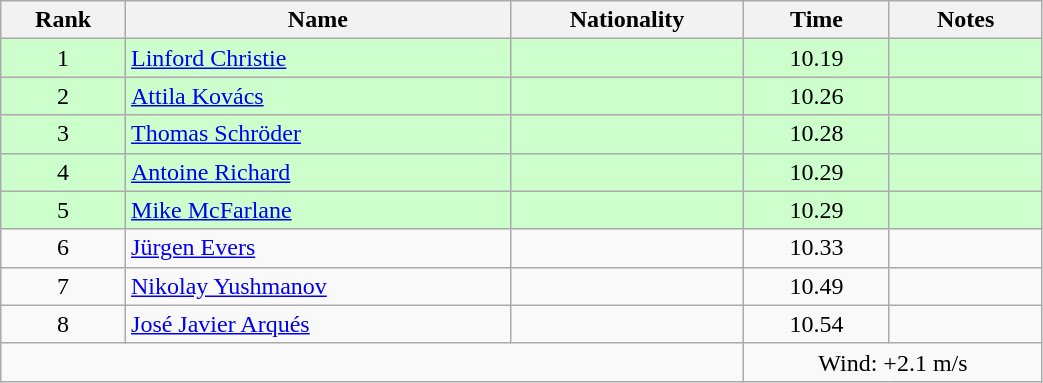<table class="wikitable sortable" style="text-align:center;width: 55%">
<tr>
<th>Rank</th>
<th>Name</th>
<th>Nationality</th>
<th>Time</th>
<th>Notes</th>
</tr>
<tr bgcolor="ccffcc">
<td>1</td>
<td align="left"><a href='#'>Linford Christie</a></td>
<td align="left"></td>
<td>10.19</td>
<td></td>
</tr>
<tr bgcolor="ccffcc">
<td>2</td>
<td align="left"><a href='#'>Attila Kovács</a></td>
<td align="left"></td>
<td>10.26</td>
<td></td>
</tr>
<tr bgcolor="ccffcc">
<td>3</td>
<td align="left"><a href='#'>Thomas Schröder</a></td>
<td align="left"></td>
<td>10.28</td>
<td></td>
</tr>
<tr bgcolor="ccffcc">
<td>4</td>
<td align="left"><a href='#'>Antoine Richard</a></td>
<td align="left"></td>
<td>10.29</td>
<td></td>
</tr>
<tr bgcolor="ccffcc">
<td>5</td>
<td align="left"><a href='#'>Mike McFarlane</a></td>
<td align="left"></td>
<td>10.29</td>
<td></td>
</tr>
<tr>
<td>6</td>
<td align="left"><a href='#'>Jürgen Evers</a></td>
<td align="left"></td>
<td>10.33</td>
<td></td>
</tr>
<tr>
<td>7</td>
<td align="left"><a href='#'>Nikolay Yushmanov</a></td>
<td align="left"></td>
<td>10.49</td>
<td></td>
</tr>
<tr>
<td>8</td>
<td align="left"><a href='#'>José Javier Arqués</a></td>
<td align="left"></td>
<td>10.54</td>
<td></td>
</tr>
<tr>
<td colspan="3"></td>
<td colspan="2">Wind: +2.1 m/s</td>
</tr>
</table>
